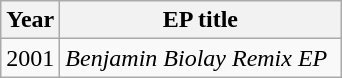<table class="wikitable">
<tr>
<th align="center" width="10">Year</th>
<th align="center" width="180">EP title</th>
</tr>
<tr>
<td style="text-align:center;">2001</td>
<td><em>Benjamin Biolay Remix EP</em></td>
</tr>
</table>
